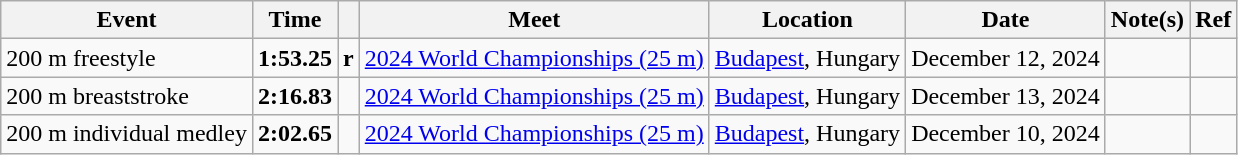<table class="wikitable">
<tr>
<th>Event</th>
<th>Time</th>
<th></th>
<th>Meet</th>
<th>Location</th>
<th>Date</th>
<th>Note(s)</th>
<th>Ref</th>
</tr>
<tr>
<td>200 m freestyle</td>
<td style="text-align:center;"><strong>1:53.25</strong></td>
<td><strong>r</strong></td>
<td><a href='#'>2024 World Championships (25 m)</a></td>
<td><a href='#'>Budapest</a>, Hungary</td>
<td>December 12, 2024</td>
<td></td>
<td></td>
</tr>
<tr>
<td>200 m breaststroke</td>
<td style="text-align:center;"><strong>2:16.83</strong></td>
<td></td>
<td><a href='#'>2024 World Championships (25 m)</a></td>
<td><a href='#'>Budapest</a>, Hungary</td>
<td>December 13, 2024</td>
<td></td>
<td></td>
</tr>
<tr>
<td>200 m individual medley</td>
<td style="text-align:center;"><strong>2:02.65</strong></td>
<td></td>
<td><a href='#'>2024 World Championships (25 m)</a></td>
<td><a href='#'>Budapest</a>, Hungary</td>
<td>December 10, 2024</td>
<td></td>
<td></td>
</tr>
</table>
